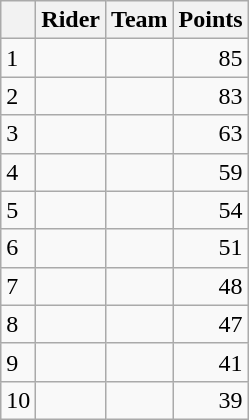<table class="wikitable">
<tr>
<th></th>
<th>Rider</th>
<th>Team</th>
<th>Points</th>
</tr>
<tr>
<td>1</td>
<td> </td>
<td></td>
<td align="right">85</td>
</tr>
<tr>
<td>2</td>
<td></td>
<td></td>
<td align="right">83</td>
</tr>
<tr>
<td>3</td>
<td></td>
<td></td>
<td align="right">63</td>
</tr>
<tr>
<td>4</td>
<td></td>
<td></td>
<td align="right">59</td>
</tr>
<tr>
<td>5</td>
<td></td>
<td></td>
<td align="right">54</td>
</tr>
<tr>
<td>6</td>
<td></td>
<td></td>
<td align="right">51</td>
</tr>
<tr>
<td>7</td>
<td></td>
<td></td>
<td align="right">48</td>
</tr>
<tr>
<td>8</td>
<td></td>
<td></td>
<td align="right">47</td>
</tr>
<tr>
<td>9</td>
<td></td>
<td></td>
<td align="right">41</td>
</tr>
<tr>
<td>10</td>
<td></td>
<td></td>
<td align="right">39</td>
</tr>
</table>
